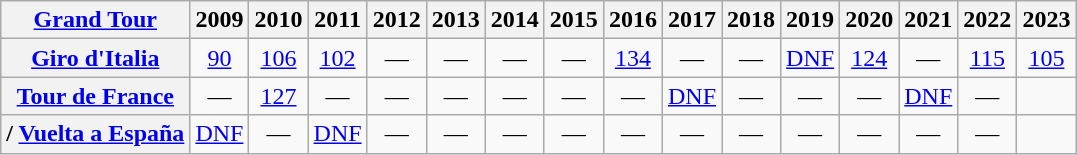<table class="wikitable plainrowheaders">
<tr>
<th scope="col"><a href='#'>Grand Tour</a></th>
<th scope="col">2009</th>
<th scope="col">2010</th>
<th scope="col">2011</th>
<th scope="col">2012</th>
<th scope="col">2013</th>
<th scope="col">2014</th>
<th scope="col">2015</th>
<th scope="col">2016</th>
<th scope="col">2017</th>
<th scope="col">2018</th>
<th scope="col">2019</th>
<th scope="col">2020</th>
<th scope="col">2021</th>
<th scope="col">2022</th>
<th scope="col">2023</th>
</tr>
<tr style="text-align:center;">
<th scope="row"> <a href='#'>Giro d'Italia</a></th>
<td><a href='#'>90</a></td>
<td><a href='#'>106</a></td>
<td><a href='#'>102</a></td>
<td>—</td>
<td>—</td>
<td>—</td>
<td>—</td>
<td><a href='#'>134</a></td>
<td>—</td>
<td>—</td>
<td><a href='#'>DNF</a></td>
<td><a href='#'>124</a></td>
<td>—</td>
<td><a href='#'>115</a></td>
<td><a href='#'>105</a></td>
</tr>
<tr style="text-align:center;">
<th scope="row"> <a href='#'>Tour de France</a></th>
<td>—</td>
<td><a href='#'>127</a></td>
<td>—</td>
<td>—</td>
<td>—</td>
<td>—</td>
<td>—</td>
<td>—</td>
<td><a href='#'>DNF</a></td>
<td>—</td>
<td>—</td>
<td>—</td>
<td><a href='#'>DNF</a></td>
<td>—</td>
<td></td>
</tr>
<tr style="text-align:center;">
<th scope="row">/ <a href='#'>Vuelta a España</a></th>
<td><a href='#'>DNF</a></td>
<td>—</td>
<td><a href='#'>DNF</a></td>
<td>—</td>
<td>—</td>
<td>—</td>
<td>—</td>
<td>—</td>
<td>—</td>
<td>—</td>
<td>—</td>
<td>—</td>
<td>—</td>
<td>—</td>
<td></td>
</tr>
</table>
